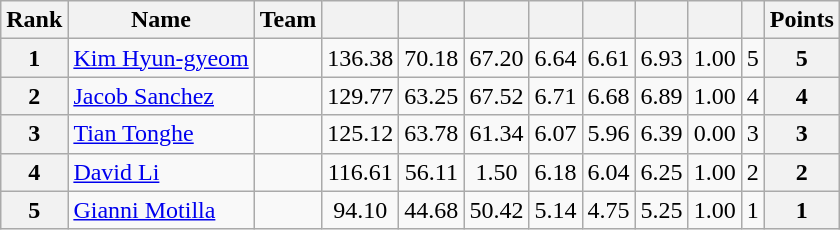<table class="wikitable sortable" style="text-align:center">
<tr>
<th>Rank</th>
<th>Name</th>
<th>Team</th>
<th></th>
<th></th>
<th></th>
<th></th>
<th></th>
<th></th>
<th></th>
<th></th>
<th>Points</th>
</tr>
<tr>
<th>1</th>
<td align=left><a href='#'>Kim Hyun-gyeom</a></td>
<td align=left></td>
<td>136.38</td>
<td>70.18</td>
<td>67.20</td>
<td>6.64</td>
<td>6.61</td>
<td>6.93</td>
<td>1.00</td>
<td>5</td>
<th>5</th>
</tr>
<tr>
<th>2</th>
<td align=left><a href='#'>Jacob Sanchez</a></td>
<td align=left></td>
<td>129.77</td>
<td>63.25</td>
<td>67.52</td>
<td>6.71</td>
<td>6.68</td>
<td>6.89</td>
<td>1.00</td>
<td>4</td>
<th>4</th>
</tr>
<tr>
<th>3</th>
<td align=left><a href='#'>Tian Tonghe</a></td>
<td align=left></td>
<td>125.12</td>
<td>63.78</td>
<td>61.34</td>
<td>6.07</td>
<td>5.96</td>
<td>6.39</td>
<td>0.00</td>
<td>3</td>
<th>3</th>
</tr>
<tr>
<th>4</th>
<td align=left><a href='#'>David Li</a></td>
<td align=left></td>
<td>116.61</td>
<td>56.11</td>
<td>1.50</td>
<td>6.18</td>
<td>6.04</td>
<td>6.25</td>
<td>1.00</td>
<td>2</td>
<th>2</th>
</tr>
<tr>
<th>5</th>
<td align=left><a href='#'>Gianni Motilla</a></td>
<td align=left></td>
<td>94.10</td>
<td>44.68</td>
<td>50.42</td>
<td>5.14</td>
<td>4.75</td>
<td>5.25</td>
<td>1.00</td>
<td>1</td>
<th>1</th>
</tr>
</table>
